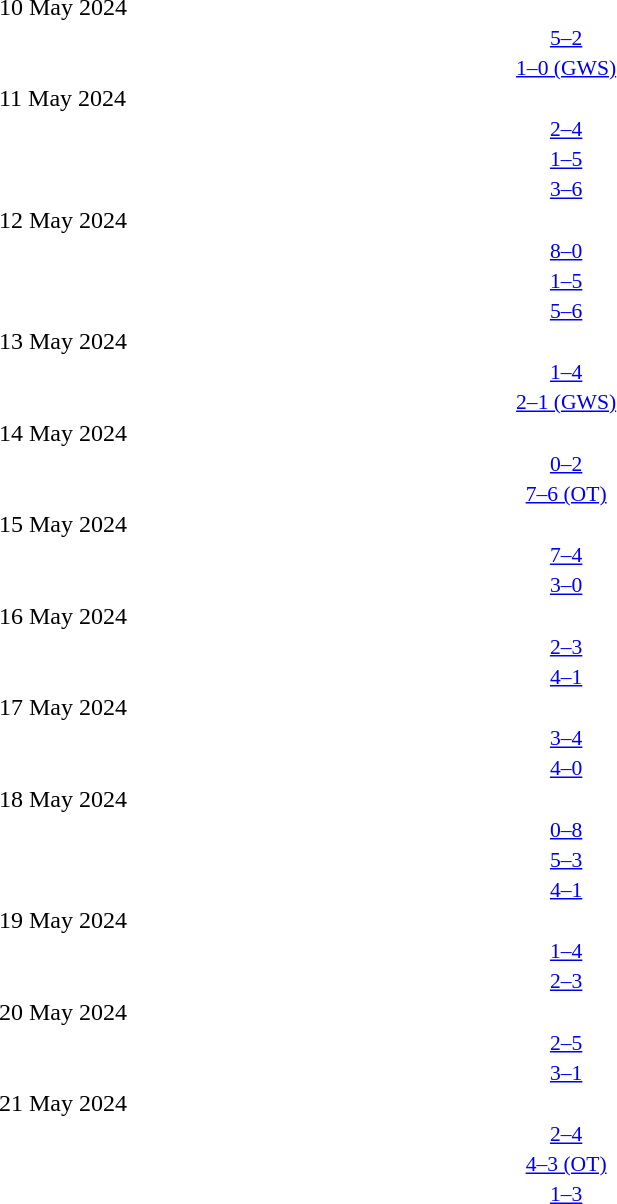<table style="width:100%;" cellspacing="1">
<tr>
<th width=25%></th>
<th width=2%></th>
<th width=6%></th>
<th width=2%></th>
<th width=25%></th>
</tr>
<tr>
<td>10 May 2024</td>
</tr>
<tr style=font-size:90%>
<td align=right></td>
<td></td>
<td align=center><a href='#'>5–2</a></td>
<td></td>
<td></td>
<td></td>
</tr>
<tr style=font-size:90%>
<td align=right></td>
<td></td>
<td align=center><a href='#'>1–0 (GWS)</a></td>
<td></td>
<td></td>
<td></td>
</tr>
<tr>
<td>11 May 2024</td>
</tr>
<tr style=font-size:90%>
<td align=right></td>
<td></td>
<td align=center><a href='#'>2–4</a></td>
<td></td>
<td></td>
<td></td>
</tr>
<tr style=font-size:90%>
<td align=right></td>
<td></td>
<td align=center><a href='#'>1–5</a></td>
<td></td>
<td></td>
<td></td>
</tr>
<tr style=font-size:90%>
<td align=right></td>
<td></td>
<td align=center><a href='#'>3–6</a></td>
<td></td>
<td></td>
<td></td>
</tr>
<tr>
<td>12 May 2024</td>
</tr>
<tr style=font-size:90%>
<td align=right></td>
<td></td>
<td align=center><a href='#'>8–0</a></td>
<td></td>
<td></td>
<td></td>
</tr>
<tr style=font-size:90%>
<td align=right></td>
<td></td>
<td align=center><a href='#'>1–5</a></td>
<td></td>
<td></td>
<td></td>
</tr>
<tr style=font-size:90%>
<td align=right></td>
<td></td>
<td align=center><a href='#'>5–6</a></td>
<td></td>
<td></td>
<td></td>
</tr>
<tr>
<td>13 May 2024</td>
</tr>
<tr style=font-size:90%>
<td align=right></td>
<td></td>
<td align=center><a href='#'>1–4</a></td>
<td></td>
<td></td>
<td></td>
</tr>
<tr style=font-size:90%>
<td align=right></td>
<td></td>
<td align=center><a href='#'>2–1 (GWS)</a></td>
<td></td>
<td></td>
<td></td>
</tr>
<tr>
<td>14 May 2024</td>
</tr>
<tr style=font-size:90%>
<td align=right></td>
<td></td>
<td align=center><a href='#'>0–2</a></td>
<td></td>
<td></td>
<td></td>
</tr>
<tr style=font-size:90%>
<td align=right></td>
<td></td>
<td align=center><a href='#'>7–6 (OT)</a></td>
<td></td>
<td></td>
<td></td>
</tr>
<tr>
<td>15 May 2024</td>
</tr>
<tr style=font-size:90%>
<td align=right></td>
<td></td>
<td align=center><a href='#'>7–4</a></td>
<td></td>
<td></td>
<td></td>
</tr>
<tr style=font-size:90%>
<td align=right></td>
<td></td>
<td align=center><a href='#'>3–0</a></td>
<td></td>
<td></td>
<td></td>
</tr>
<tr>
<td>16 May 2024</td>
</tr>
<tr style=font-size:90%>
<td align=right></td>
<td></td>
<td align=center><a href='#'>2–3</a></td>
<td></td>
<td></td>
<td></td>
</tr>
<tr style=font-size:90%>
<td align=right></td>
<td></td>
<td align=center><a href='#'>4–1</a></td>
<td></td>
<td></td>
<td></td>
</tr>
<tr>
<td>17 May 2024</td>
</tr>
<tr style=font-size:90%>
<td align=right></td>
<td></td>
<td align=center><a href='#'>3–4</a></td>
<td></td>
<td></td>
<td></td>
</tr>
<tr style=font-size:90%>
<td align=right></td>
<td></td>
<td align=center><a href='#'>4–0</a></td>
<td></td>
<td></td>
<td></td>
</tr>
<tr>
<td>18 May 2024</td>
</tr>
<tr style=font-size:90%>
<td align=right></td>
<td></td>
<td align=center><a href='#'>0–8</a></td>
<td></td>
<td></td>
<td></td>
</tr>
<tr style=font-size:90%>
<td align=right></td>
<td></td>
<td align=center><a href='#'>5–3</a></td>
<td></td>
<td></td>
<td></td>
</tr>
<tr style=font-size:90%>
<td align=right></td>
<td></td>
<td align=center><a href='#'>4–1</a></td>
<td></td>
<td></td>
<td></td>
</tr>
<tr>
<td>19 May 2024</td>
</tr>
<tr style=font-size:90%>
<td align=right></td>
<td></td>
<td align=center><a href='#'>1–4</a></td>
<td></td>
<td></td>
<td></td>
</tr>
<tr style=font-size:90%>
<td align=right></td>
<td></td>
<td align=center><a href='#'>2–3</a></td>
<td></td>
<td></td>
<td></td>
</tr>
<tr>
<td>20 May 2024</td>
</tr>
<tr style=font-size:90%>
<td align=right></td>
<td></td>
<td align=center><a href='#'>2–5</a></td>
<td></td>
<td></td>
<td></td>
</tr>
<tr style=font-size:90%>
<td align=right></td>
<td></td>
<td align=center><a href='#'>3–1</a></td>
<td></td>
<td></td>
<td></td>
</tr>
<tr>
<td>21 May 2024</td>
</tr>
<tr style=font-size:90%>
<td align=right></td>
<td></td>
<td align=center><a href='#'>2–4</a></td>
<td></td>
<td></td>
<td></td>
</tr>
<tr style=font-size:90%>
<td align=right></td>
<td></td>
<td align=center><a href='#'>4–3 (OT)</a></td>
<td></td>
<td></td>
<td></td>
</tr>
<tr style=font-size:90%>
<td align=right></td>
<td></td>
<td align=center><a href='#'>1–3</a></td>
<td></td>
<td></td>
<td></td>
</tr>
</table>
